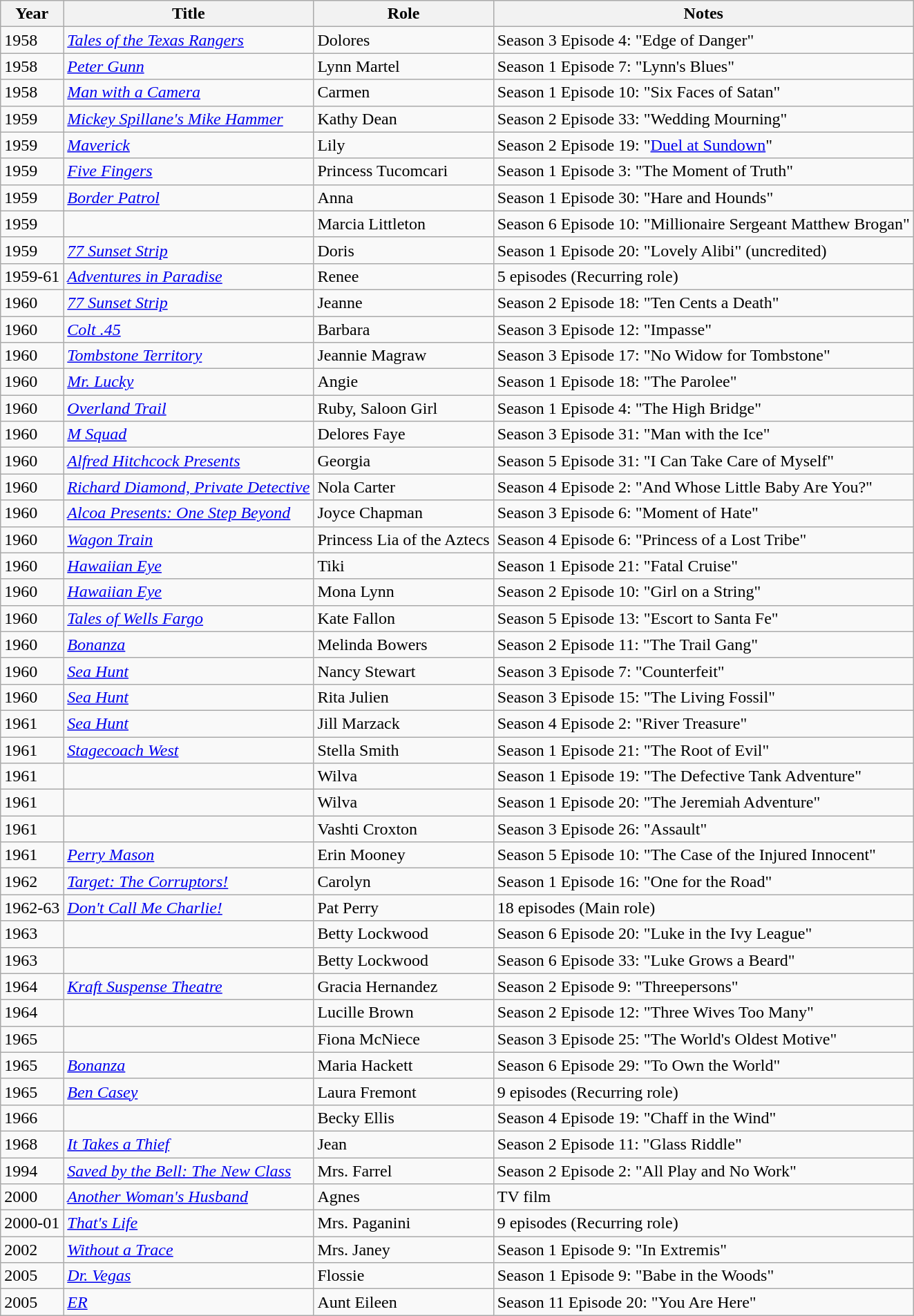<table class="wikitable sortable">
<tr>
<th>Year</th>
<th>Title</th>
<th>Role</th>
<th class="unsortable">Notes</th>
</tr>
<tr>
<td>1958</td>
<td><em><a href='#'>Tales of the Texas Rangers</a></em></td>
<td>Dolores</td>
<td>Season 3 Episode 4: "Edge of Danger"</td>
</tr>
<tr>
<td>1958</td>
<td><em><a href='#'>Peter Gunn</a></em></td>
<td>Lynn Martel</td>
<td>Season 1 Episode 7: "Lynn's Blues"</td>
</tr>
<tr>
<td>1958</td>
<td><em><a href='#'>Man with a Camera</a></em></td>
<td>Carmen</td>
<td>Season 1 Episode 10: "Six Faces of Satan"</td>
</tr>
<tr>
<td>1959</td>
<td><em><a href='#'>Mickey Spillane's Mike Hammer</a></em></td>
<td>Kathy Dean</td>
<td>Season 2 Episode 33: "Wedding Mourning"</td>
</tr>
<tr>
<td>1959</td>
<td><em><a href='#'>Maverick</a></em></td>
<td>Lily</td>
<td>Season 2 Episode 19: "<a href='#'>Duel at Sundown</a>"</td>
</tr>
<tr>
<td>1959</td>
<td><em><a href='#'>Five Fingers</a></em></td>
<td>Princess Tucomcari</td>
<td>Season 1 Episode 3: "The Moment of Truth"</td>
</tr>
<tr>
<td>1959</td>
<td><em><a href='#'>Border Patrol</a></em></td>
<td>Anna</td>
<td>Season 1 Episode 30: "Hare and Hounds"</td>
</tr>
<tr>
<td>1959</td>
<td><em></em></td>
<td>Marcia Littleton</td>
<td>Season 6 Episode 10: "Millionaire Sergeant Matthew Brogan"</td>
</tr>
<tr>
<td>1959</td>
<td><em><a href='#'>77 Sunset Strip</a></em></td>
<td>Doris</td>
<td>Season 1 Episode 20: "Lovely Alibi" (uncredited)</td>
</tr>
<tr>
<td>1959-61</td>
<td><em><a href='#'>Adventures in Paradise</a></em></td>
<td>Renee</td>
<td>5 episodes (Recurring role)</td>
</tr>
<tr>
<td>1960</td>
<td><em><a href='#'>77 Sunset Strip</a></em></td>
<td>Jeanne</td>
<td>Season 2 Episode 18: "Ten Cents a Death"</td>
</tr>
<tr>
<td>1960</td>
<td><em><a href='#'>Colt .45</a></em></td>
<td>Barbara</td>
<td>Season 3 Episode 12: "Impasse"</td>
</tr>
<tr>
<td>1960</td>
<td><em><a href='#'>Tombstone Territory</a></em></td>
<td>Jeannie Magraw</td>
<td>Season 3 Episode 17: "No Widow for Tombstone"</td>
</tr>
<tr>
<td>1960</td>
<td><em><a href='#'>Mr. Lucky</a></em></td>
<td>Angie</td>
<td>Season 1 Episode 18: "The Parolee"</td>
</tr>
<tr>
<td>1960</td>
<td><em><a href='#'>Overland Trail</a></em></td>
<td>Ruby, Saloon Girl</td>
<td>Season 1 Episode 4: "The High Bridge"</td>
</tr>
<tr>
<td>1960</td>
<td><em><a href='#'>M Squad</a></em></td>
<td>Delores Faye</td>
<td>Season 3 Episode 31: "Man with the Ice"</td>
</tr>
<tr>
<td>1960</td>
<td><em><a href='#'>Alfred Hitchcock Presents</a></em></td>
<td>Georgia</td>
<td>Season 5 Episode 31: "I Can Take Care of Myself"</td>
</tr>
<tr>
<td>1960</td>
<td><em><a href='#'>Richard Diamond, Private Detective</a></em></td>
<td>Nola Carter</td>
<td>Season 4 Episode 2: "And Whose Little Baby Are You?"</td>
</tr>
<tr>
<td>1960</td>
<td><em><a href='#'>Alcoa Presents: One Step Beyond</a></em></td>
<td>Joyce Chapman</td>
<td>Season 3 Episode 6: "Moment of Hate"</td>
</tr>
<tr>
<td>1960</td>
<td><em><a href='#'>Wagon Train</a></em></td>
<td>Princess Lia of the Aztecs</td>
<td>Season 4 Episode 6: "Princess of a Lost Tribe"</td>
</tr>
<tr>
<td>1960</td>
<td><em><a href='#'>Hawaiian Eye</a></em></td>
<td>Tiki</td>
<td>Season 1 Episode 21: "Fatal Cruise"</td>
</tr>
<tr>
<td>1960</td>
<td><em><a href='#'>Hawaiian Eye</a></em></td>
<td>Mona Lynn</td>
<td>Season 2 Episode 10: "Girl on a String"</td>
</tr>
<tr>
<td>1960</td>
<td><em><a href='#'>Tales of Wells Fargo</a></em></td>
<td>Kate Fallon</td>
<td>Season 5 Episode 13: "Escort to Santa Fe"</td>
</tr>
<tr>
<td>1960</td>
<td><em><a href='#'>Bonanza</a></em></td>
<td>Melinda Bowers</td>
<td>Season 2 Episode 11: "The Trail Gang"</td>
</tr>
<tr>
<td>1960</td>
<td><em><a href='#'>Sea Hunt</a></em></td>
<td>Nancy Stewart</td>
<td>Season 3 Episode 7: "Counterfeit"</td>
</tr>
<tr>
<td>1960</td>
<td><em><a href='#'>Sea Hunt</a></em></td>
<td>Rita Julien</td>
<td>Season 3 Episode 15: "The Living Fossil"</td>
</tr>
<tr>
<td>1961</td>
<td><em><a href='#'>Sea Hunt</a></em></td>
<td>Jill Marzack</td>
<td>Season 4 Episode 2: "River Treasure"</td>
</tr>
<tr>
<td>1961</td>
<td><em><a href='#'>Stagecoach West</a></em></td>
<td>Stella Smith</td>
<td>Season 1 Episode 21: "The Root of Evil"</td>
</tr>
<tr>
<td>1961</td>
<td><em></em></td>
<td>Wilva</td>
<td>Season 1 Episode 19: "The Defective Tank Adventure"</td>
</tr>
<tr>
<td>1961</td>
<td><em></em></td>
<td>Wilva</td>
<td>Season 1 Episode 20: "The Jeremiah Adventure"</td>
</tr>
<tr>
<td>1961</td>
<td><em></em></td>
<td>Vashti Croxton</td>
<td>Season 3 Episode 26: "Assault"</td>
</tr>
<tr>
<td>1961</td>
<td><em><a href='#'>Perry Mason</a></em></td>
<td>Erin Mooney</td>
<td>Season 5 Episode 10: "The Case of the Injured Innocent"</td>
</tr>
<tr>
<td>1962</td>
<td><em><a href='#'>Target: The Corruptors!</a></em></td>
<td>Carolyn</td>
<td>Season 1 Episode 16: "One for the Road"</td>
</tr>
<tr>
<td>1962-63</td>
<td><em><a href='#'>Don't Call Me Charlie!</a></em></td>
<td>Pat Perry</td>
<td>18 episodes (Main role)</td>
</tr>
<tr>
<td>1963</td>
<td><em></em></td>
<td>Betty Lockwood</td>
<td>Season 6 Episode 20: "Luke in the Ivy League"</td>
</tr>
<tr>
<td>1963</td>
<td><em></em></td>
<td>Betty Lockwood</td>
<td>Season 6 Episode 33: "Luke Grows a Beard"</td>
</tr>
<tr>
<td>1964</td>
<td><em><a href='#'>Kraft Suspense Theatre</a></em></td>
<td>Gracia Hernandez</td>
<td>Season 2 Episode 9: "Threepersons"</td>
</tr>
<tr>
<td>1964</td>
<td><em></em></td>
<td>Lucille Brown</td>
<td>Season 2 Episode 12: "Three Wives Too Many"</td>
</tr>
<tr>
<td>1965</td>
<td><em></em></td>
<td>Fiona McNiece</td>
<td>Season 3 Episode 25: "The World's Oldest Motive"</td>
</tr>
<tr>
<td>1965</td>
<td><em><a href='#'>Bonanza</a></em></td>
<td>Maria Hackett</td>
<td>Season 6 Episode 29: "To Own the World"</td>
</tr>
<tr>
<td>1965</td>
<td><em><a href='#'>Ben Casey</a></em></td>
<td>Laura Fremont</td>
<td>9 episodes (Recurring role)</td>
</tr>
<tr>
<td>1966</td>
<td><em></em></td>
<td>Becky Ellis</td>
<td>Season 4 Episode 19: "Chaff in the Wind"</td>
</tr>
<tr>
<td>1968</td>
<td><em><a href='#'>It Takes a Thief</a></em></td>
<td>Jean</td>
<td>Season 2 Episode 11: "Glass Riddle"</td>
</tr>
<tr>
<td>1994</td>
<td><em><a href='#'>Saved by the Bell: The New Class</a></em></td>
<td>Mrs. Farrel</td>
<td>Season 2 Episode 2: "All Play and No Work"</td>
</tr>
<tr>
<td>2000</td>
<td><em><a href='#'>Another Woman's Husband</a></em></td>
<td>Agnes</td>
<td>TV film</td>
</tr>
<tr>
<td>2000-01</td>
<td><em><a href='#'>That's Life</a></em></td>
<td>Mrs. Paganini</td>
<td>9 episodes (Recurring role)</td>
</tr>
<tr>
<td>2002</td>
<td><em><a href='#'>Without a Trace</a></em></td>
<td>Mrs. Janey</td>
<td>Season 1 Episode 9: "In Extremis"</td>
</tr>
<tr>
<td>2005</td>
<td><em><a href='#'>Dr. Vegas</a></em></td>
<td>Flossie</td>
<td>Season 1 Episode 9: "Babe in the Woods"</td>
</tr>
<tr>
<td>2005</td>
<td><em><a href='#'>ER</a></em></td>
<td>Aunt Eileen</td>
<td>Season 11 Episode 20: "You Are Here"</td>
</tr>
</table>
